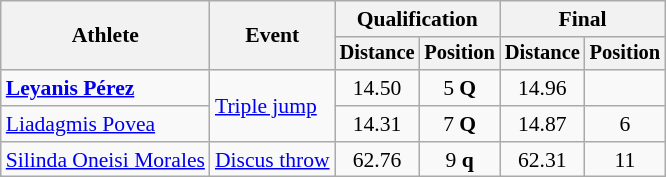<table class=wikitable style=font-size:90%>
<tr>
<th rowspan=2>Athlete</th>
<th rowspan=2>Event</th>
<th colspan=2>Qualification</th>
<th colspan=2>Final</th>
</tr>
<tr style=font-size:95%>
<th>Distance</th>
<th>Position</th>
<th>Distance</th>
<th>Position</th>
</tr>
<tr align=center>
<td align=left><strong><a href='#'>Leyanis Pérez</a></strong></td>
<td align=left rowspan=2><a href='#'>Triple jump</a></td>
<td>14.50</td>
<td>5 <strong>Q</strong></td>
<td>14.96</td>
<td></td>
</tr>
<tr align=center>
<td align=left><a href='#'>Liadagmis Povea</a></td>
<td>14.31</td>
<td>7 <strong>Q</strong></td>
<td>14.87 </td>
<td>6</td>
</tr>
<tr align=center>
<td align=left><a href='#'>Silinda Oneisi Morales</a></td>
<td align=left><a href='#'>Discus throw</a></td>
<td>62.76</td>
<td>9 <strong>q</strong></td>
<td>62.31</td>
<td>11</td>
</tr>
</table>
